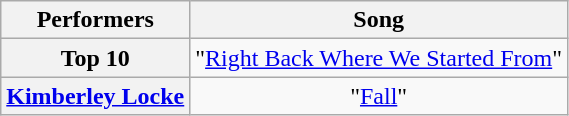<table class="wikitable unsortable" style="text-align:center;">
<tr>
<th scope="col">Performers</th>
<th scope="col">Song</th>
</tr>
<tr>
<th scope="row">Top 10</th>
<td>"<a href='#'>Right Back Where We Started From</a>"</td>
</tr>
<tr>
<th scope="row"><a href='#'>Kimberley Locke</a></th>
<td>"<a href='#'>Fall</a>"</td>
</tr>
</table>
